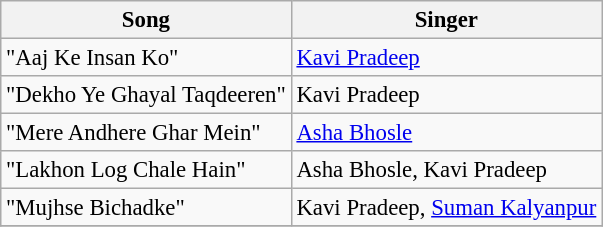<table class="wikitable" style="font-size:95%;">
<tr>
<th>Song</th>
<th>Singer</th>
</tr>
<tr>
<td>"Aaj Ke Insan Ko"</td>
<td><a href='#'>Kavi Pradeep</a></td>
</tr>
<tr>
<td>"Dekho Ye Ghayal Taqdeeren"</td>
<td>Kavi Pradeep</td>
</tr>
<tr>
<td>"Mere Andhere Ghar Mein"</td>
<td><a href='#'>Asha Bhosle</a></td>
</tr>
<tr>
<td>"Lakhon Log Chale Hain"</td>
<td>Asha Bhosle, Kavi Pradeep</td>
</tr>
<tr>
<td>"Mujhse Bichadke"</td>
<td>Kavi Pradeep, <a href='#'>Suman Kalyanpur</a></td>
</tr>
<tr>
</tr>
</table>
